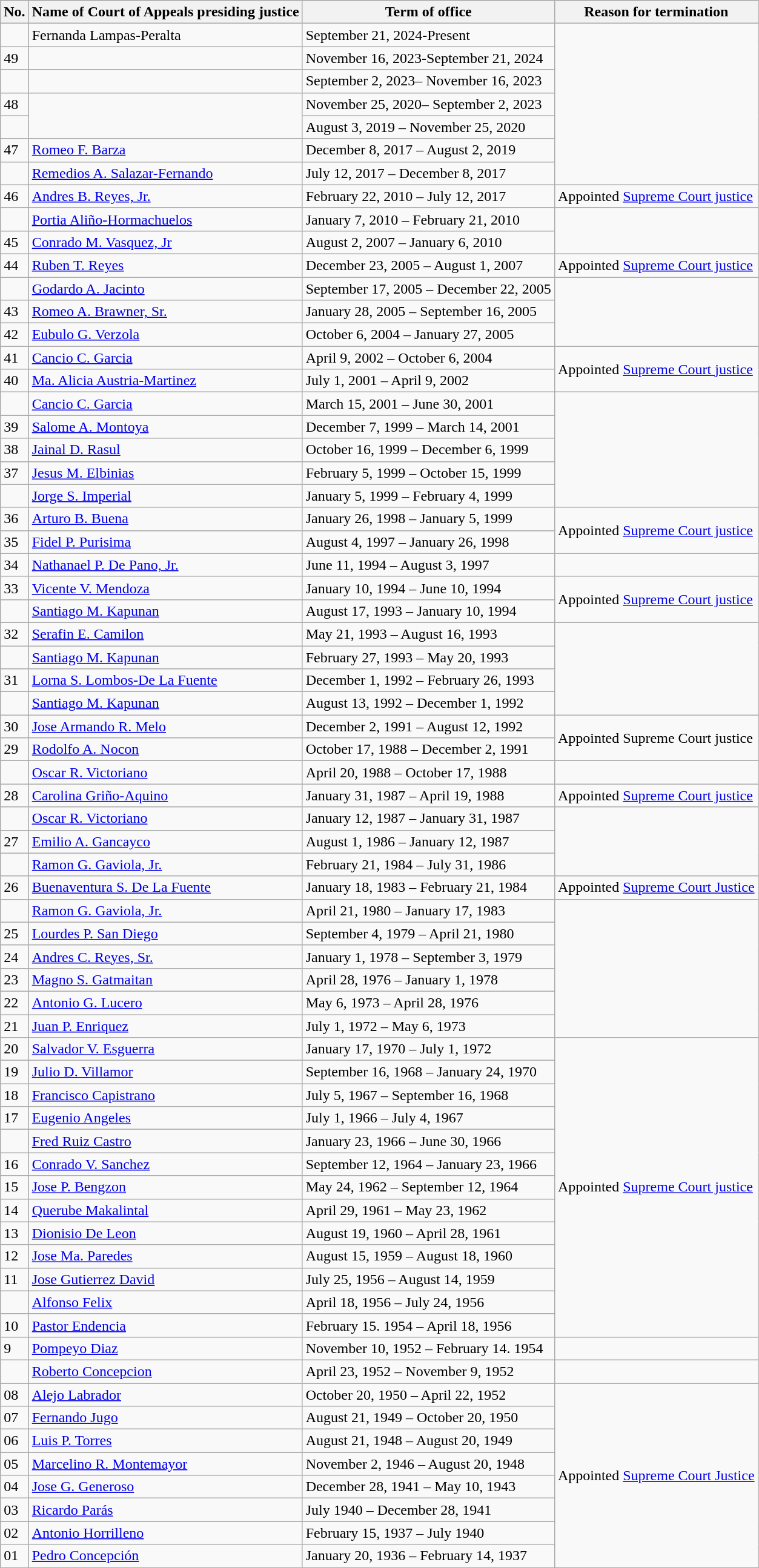<table class="wikitable sortable">
<tr>
<th>No.</th>
<th>Name of Court of Appeals presiding justice</th>
<th>Term of office</th>
<th>Reason for termination</th>
</tr>
<tr>
<td></td>
<td>Fernanda Lampas-Peralta</td>
<td>September 21, 2024-Present</td>
</tr>
<tr>
<td>49</td>
<td></td>
<td>November 16, 2023-September 21, 2024</td>
</tr>
<tr>
<td></td>
<td></td>
<td>September 2, 2023– November 16, 2023</td>
</tr>
<tr>
<td>48</td>
<td rowspan="2"></td>
<td>November 25, 2020– September 2, 2023</td>
</tr>
<tr>
<td></td>
<td>August 3, 2019 – November 25, 2020</td>
</tr>
<tr •>
<td>47</td>
<td><a href='#'>Romeo F. Barza</a></td>
<td>December 8, 2017 – August 2, 2019</td>
</tr>
<tr>
<td></td>
<td><a href='#'>Remedios A. Salazar-Fernando</a></td>
<td>July 12, 2017 – December 8, 2017</td>
</tr>
<tr>
<td>46</td>
<td><a href='#'>Andres B. Reyes, Jr.</a></td>
<td>February 22, 2010 – July 12, 2017</td>
<td>Appointed <a href='#'>Supreme Court justice</a></td>
</tr>
<tr>
<td></td>
<td><a href='#'>Portia Aliño-Hormachuelos</a></td>
<td>January 7, 2010 – February 21, 2010</td>
</tr>
<tr>
<td>45</td>
<td><a href='#'>Conrado M. Vasquez, Jr</a></td>
<td>August 2, 2007 – January 6, 2010</td>
</tr>
<tr>
<td>44</td>
<td><a href='#'>Ruben T. Reyes</a></td>
<td>December 23, 2005 – August 1, 2007</td>
<td>Appointed <a href='#'>Supreme Court justice</a></td>
</tr>
<tr>
<td></td>
<td><a href='#'>Godardo A. Jacinto</a></td>
<td>September 17, 2005 – December 22, 2005</td>
</tr>
<tr>
<td>43</td>
<td><a href='#'>Romeo A. Brawner, Sr.</a></td>
<td>January 28, 2005 – September 16, 2005</td>
</tr>
<tr>
<td>42</td>
<td><a href='#'>Eubulo G. Verzola</a></td>
<td>October 6, 2004 – January 27, 2005</td>
</tr>
<tr>
<td>41</td>
<td><a href='#'>Cancio C. Garcia</a></td>
<td>April 9, 2002 – October 6, 2004</td>
<td rowspan="2">Appointed <a href='#'>Supreme Court justice</a></td>
</tr>
<tr>
<td>40</td>
<td><a href='#'>Ma. Alicia Austria-Martinez</a></td>
<td>July 1, 2001 – April 9, 2002</td>
</tr>
<tr>
<td></td>
<td><a href='#'>Cancio C. Garcia</a></td>
<td>March 15, 2001 – June 30, 2001</td>
</tr>
<tr>
<td>39</td>
<td><a href='#'>Salome A. Montoya</a></td>
<td>December 7, 1999 – March 14, 2001</td>
</tr>
<tr>
<td>38</td>
<td><a href='#'>Jainal D. Rasul</a></td>
<td>October 16, 1999 – December 6, 1999</td>
</tr>
<tr>
<td>37</td>
<td><a href='#'>Jesus M. Elbinias</a></td>
<td>February 5, 1999 – October 15, 1999</td>
</tr>
<tr>
<td></td>
<td><a href='#'>Jorge S. Imperial</a></td>
<td>January 5, 1999 – February 4, 1999</td>
</tr>
<tr>
<td>36</td>
<td><a href='#'>Arturo B. Buena</a></td>
<td>January 26, 1998 – January 5, 1999</td>
<td rowspan="2">Appointed <a href='#'>Supreme Court justice</a></td>
</tr>
<tr>
<td>35</td>
<td><a href='#'>Fidel P. Purisima</a></td>
<td>August 4, 1997 – January 26, 1998</td>
</tr>
<tr>
<td>34</td>
<td><a href='#'>Nathanael P. De Pano, Jr.</a></td>
<td>June 11, 1994 – August 3, 1997</td>
</tr>
<tr>
<td>33</td>
<td><a href='#'>Vicente V. Mendoza</a></td>
<td>January 10, 1994 – June 10, 1994</td>
<td rowspan="2">Appointed <a href='#'>Supreme Court justice</a></td>
</tr>
<tr>
<td></td>
<td><a href='#'>Santiago M. Kapunan</a></td>
<td>August 17, 1993 – January 10, 1994</td>
</tr>
<tr>
<td>32</td>
<td><a href='#'>Serafin E. Camilon</a></td>
<td>May 21, 1993 – August 16, 1993</td>
</tr>
<tr>
<td></td>
<td><a href='#'>Santiago M. Kapunan</a></td>
<td>February 27, 1993 – May 20, 1993</td>
</tr>
<tr>
<td>31</td>
<td><a href='#'>Lorna S. Lombos-De La Fuente</a></td>
<td>December 1, 1992 – February 26, 1993</td>
</tr>
<tr>
<td></td>
<td><a href='#'>Santiago M. Kapunan</a></td>
<td>August 13, 1992 – December 1, 1992</td>
</tr>
<tr>
<td>30</td>
<td><a href='#'>Jose Armando R. Melo</a></td>
<td>December 2, 1991 – August 12, 1992</td>
<td rowspan="2">Appointed Supreme Court justice</td>
</tr>
<tr>
<td>29</td>
<td><a href='#'>Rodolfo A. Nocon</a></td>
<td>October 17, 1988 – December 2, 1991</td>
</tr>
<tr>
<td></td>
<td><a href='#'>Oscar R. Victoriano</a></td>
<td>April 20, 1988 – October 17, 1988</td>
</tr>
<tr>
<td>28</td>
<td><a href='#'>Carolina Griño-Aquino</a></td>
<td>January 31, 1987 – April 19, 1988</td>
<td>Appointed <a href='#'>Supreme Court justice</a></td>
</tr>
<tr>
<td></td>
<td><a href='#'>Oscar R. Victoriano</a></td>
<td>January 12, 1987 – January 31, 1987</td>
</tr>
<tr>
<td>27</td>
<td><a href='#'>Emilio A. Gancayco</a></td>
<td>August 1, 1986 – January 12, 1987</td>
</tr>
<tr>
<td></td>
<td><a href='#'>Ramon G. Gaviola, Jr.</a></td>
<td>February 21, 1984 – July 31, 1986</td>
</tr>
<tr>
<td>26</td>
<td><a href='#'>Buenaventura S. De La Fuente</a></td>
<td>January 18, 1983 – February 21, 1984</td>
<td>Appointed <a href='#'>Supreme Court Justice</a></td>
</tr>
<tr>
<td></td>
<td><a href='#'>Ramon G. Gaviola, Jr.</a></td>
<td>April 21, 1980 – January 17, 1983</td>
</tr>
<tr>
<td>25</td>
<td><a href='#'>Lourdes P. San Diego</a></td>
<td>September 4, 1979 – April 21, 1980</td>
</tr>
<tr>
<td>24</td>
<td><a href='#'>Andres C. Reyes, Sr.</a></td>
<td>January 1, 1978 – September 3, 1979</td>
</tr>
<tr>
<td>23</td>
<td><a href='#'>Magno S. Gatmaitan</a></td>
<td>April 28, 1976 – January 1, 1978</td>
</tr>
<tr>
<td>22</td>
<td><a href='#'>Antonio G. Lucero</a></td>
<td>May 6, 1973 – April 28, 1976</td>
</tr>
<tr>
<td>21</td>
<td><a href='#'>Juan P. Enriquez</a></td>
<td>July 1, 1972 – May 6, 1973</td>
</tr>
<tr>
<td>20</td>
<td><a href='#'>Salvador V. Esguerra</a></td>
<td>January 17, 1970 – July 1, 1972</td>
<td rowspan="13">Appointed <a href='#'>Supreme Court justice</a></td>
</tr>
<tr>
<td>19</td>
<td><a href='#'>Julio D. Villamor</a></td>
<td>September 16, 1968 – January 24, 1970</td>
</tr>
<tr>
<td>18</td>
<td><a href='#'>Francisco Capistrano</a></td>
<td>July 5, 1967 – September 16, 1968</td>
</tr>
<tr>
<td>17</td>
<td><a href='#'>Eugenio Angeles</a></td>
<td>July 1, 1966 – July 4, 1967</td>
</tr>
<tr>
<td></td>
<td><a href='#'>Fred Ruiz Castro</a></td>
<td>January 23, 1966 – June 30, 1966</td>
</tr>
<tr>
<td>16</td>
<td><a href='#'>Conrado V. Sanchez</a></td>
<td>September 12, 1964 – January 23, 1966</td>
</tr>
<tr>
<td>15</td>
<td><a href='#'>Jose P. Bengzon</a></td>
<td>May 24, 1962 – September 12, 1964</td>
</tr>
<tr>
<td>14</td>
<td><a href='#'>Querube Makalintal</a></td>
<td>April 29, 1961 – May 23, 1962</td>
</tr>
<tr>
<td>13</td>
<td><a href='#'>Dionisio De Leon</a></td>
<td>August 19, 1960 – April 28, 1961</td>
</tr>
<tr>
<td>12</td>
<td><a href='#'>Jose Ma. Paredes</a></td>
<td>August 15, 1959 – August 18, 1960</td>
</tr>
<tr>
<td>11</td>
<td><a href='#'>Jose Gutierrez David</a></td>
<td>July 25, 1956 – August 14, 1959</td>
</tr>
<tr>
<td></td>
<td><a href='#'>Alfonso Felix</a></td>
<td>April 18, 1956 – July 24, 1956</td>
</tr>
<tr>
<td>10</td>
<td><a href='#'>Pastor Endencia</a></td>
<td>February 15. 1954 – April 18, 1956</td>
</tr>
<tr>
<td>9</td>
<td><a href='#'>Pompeyo Diaz</a></td>
<td>November 10, 1952 – February 14. 1954</td>
</tr>
<tr>
<td></td>
<td><a href='#'>Roberto Concepcion</a></td>
<td>April 23, 1952 – November 9, 1952</td>
<td></td>
</tr>
<tr>
<td>08</td>
<td><a href='#'>Alejo Labrador</a></td>
<td>October 20, 1950 – April 22, 1952</td>
<td rowspan="8">Appointed <a href='#'>Supreme Court Justice</a></td>
</tr>
<tr>
<td>07</td>
<td><a href='#'>Fernando Jugo</a></td>
<td>August 21, 1949 – October 20, 1950</td>
</tr>
<tr>
<td>06</td>
<td><a href='#'>Luis P. Torres</a></td>
<td>August 21, 1948 – August 20, 1949</td>
</tr>
<tr>
<td>05</td>
<td><a href='#'>Marcelino R. Montemayor</a></td>
<td>November 2, 1946 – August 20, 1948</td>
</tr>
<tr>
<td>04</td>
<td><a href='#'>Jose G. Generoso</a></td>
<td>December 28, 1941 – May 10, 1943</td>
</tr>
<tr>
<td>03</td>
<td><a href='#'>Ricardo Parás</a></td>
<td>July 1940 – December 28, 1941</td>
</tr>
<tr>
<td>02</td>
<td><a href='#'>Antonio Horrilleno</a></td>
<td>February 15, 1937 – July 1940</td>
</tr>
<tr>
<td>01</td>
<td><a href='#'>Pedro Concepción</a></td>
<td>January 20, 1936 – February 14, 1937</td>
</tr>
</table>
